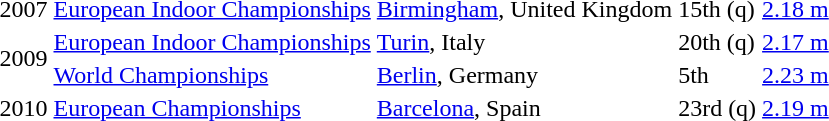<table>
<tr>
<td>2007</td>
<td><a href='#'>European Indoor Championships</a></td>
<td><a href='#'>Birmingham</a>, United Kingdom</td>
<td>15th (q)</td>
<td><a href='#'>2.18 m</a></td>
</tr>
<tr>
<td rowspan=2>2009</td>
<td><a href='#'>European Indoor Championships</a></td>
<td><a href='#'>Turin</a>, Italy</td>
<td>20th (q)</td>
<td><a href='#'>2.17 m</a></td>
</tr>
<tr>
<td><a href='#'>World Championships</a></td>
<td><a href='#'>Berlin</a>, Germany</td>
<td>5th</td>
<td><a href='#'>2.23 m</a></td>
</tr>
<tr>
<td>2010</td>
<td><a href='#'>European Championships</a></td>
<td><a href='#'>Barcelona</a>, Spain</td>
<td>23rd (q)</td>
<td><a href='#'>2.19 m</a></td>
</tr>
</table>
